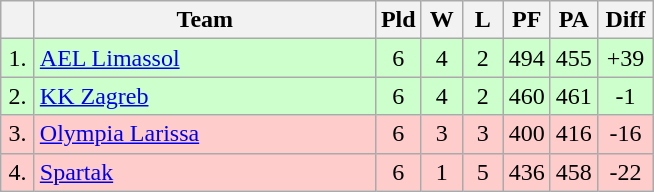<table class=wikitable style="text-align:center">
<tr>
<th width=15></th>
<th width=220>Team</th>
<th width=20>Pld</th>
<th width=20>W</th>
<th width=20>L</th>
<th width=20>PF</th>
<th width=20>PA</th>
<th width=30>Diff</th>
</tr>
<tr style="background: #ccffcc;">
<td>1.</td>
<td align=left> <a href='#'>AEL Limassol</a></td>
<td>6</td>
<td>4</td>
<td>2</td>
<td>494</td>
<td>455</td>
<td>+39</td>
</tr>
<tr style="background: #ccffcc;">
<td>2.</td>
<td align=left> <a href='#'>KK Zagreb</a></td>
<td>6</td>
<td>4</td>
<td>2</td>
<td>460</td>
<td>461</td>
<td>-1</td>
</tr>
<tr style="background: #ffcccc;">
<td>3.</td>
<td align=left> <a href='#'>Olympia Larissa</a></td>
<td>6</td>
<td>3</td>
<td>3</td>
<td>400</td>
<td>416</td>
<td>-16</td>
</tr>
<tr style="background: #ffcccc;">
<td>4.</td>
<td align=left> <a href='#'>Spartak</a></td>
<td>6</td>
<td>1</td>
<td>5</td>
<td>436</td>
<td>458</td>
<td>-22</td>
</tr>
</table>
